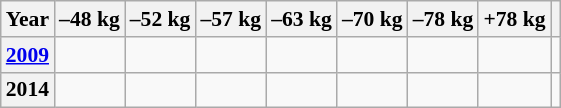<table class="wikitable" style="font-size:90%;">
<tr>
<th>Year</th>
<th>–48 kg</th>
<th>–52 kg</th>
<th>–57 kg</th>
<th>–63 kg</th>
<th>–70 kg</th>
<th>–78 kg</th>
<th>+78 kg</th>
<th></th>
</tr>
<tr>
<th><a href='#'>2009</a></th>
<td></td>
<td></td>
<td></td>
<td></td>
<td></td>
<td></td>
<td></td>
<td></td>
</tr>
<tr>
<th>2014</th>
<td></td>
<td></td>
<td></td>
<td></td>
<td></td>
<td></td>
<td></td>
<td></td>
</tr>
</table>
